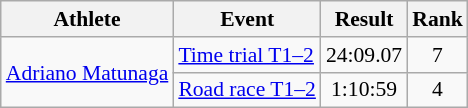<table class=wikitable style="font-size:90%">
<tr>
<th>Athlete</th>
<th>Event</th>
<th>Result</th>
<th>Rank</th>
</tr>
<tr align=center>
<td align=left rowspan=2><a href='#'>Adriano Matunaga</a></td>
<td align=left><a href='#'>Time trial T1–2</a></td>
<td>24:09.07</td>
<td>7</td>
</tr>
<tr align=center>
<td align=left><a href='#'>Road race T1–2</a></td>
<td>1:10:59</td>
<td>4</td>
</tr>
</table>
